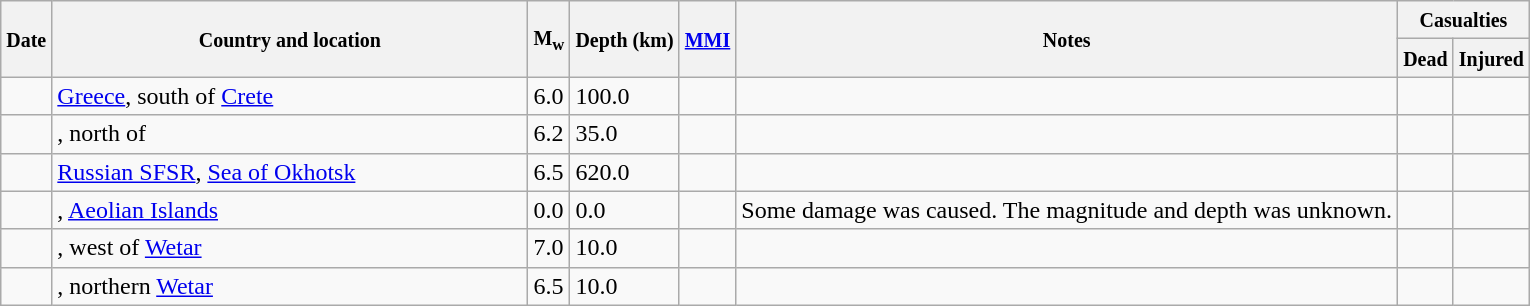<table class="wikitable sortable sort-under" style="border:1px black; margin-left:1em;">
<tr>
<th rowspan="2"><small>Date</small></th>
<th rowspan="2" style="width: 310px"><small>Country and location</small></th>
<th rowspan="2"><small>M<sub>w</sub></small></th>
<th rowspan="2"><small>Depth (km)</small></th>
<th rowspan="2"><small><a href='#'>MMI</a></small></th>
<th rowspan="2" class="unsortable"><small>Notes</small></th>
<th colspan="2"><small>Casualties</small></th>
</tr>
<tr>
<th><small>Dead</small></th>
<th><small>Injured</small></th>
</tr>
<tr>
<td></td>
<td> <a href='#'>Greece</a>, south of <a href='#'>Crete</a></td>
<td>6.0</td>
<td>100.0</td>
<td></td>
<td></td>
<td></td>
<td></td>
</tr>
<tr>
<td></td>
<td>, north of</td>
<td>6.2</td>
<td>35.0</td>
<td></td>
<td></td>
<td></td>
<td></td>
</tr>
<tr>
<td></td>
<td> <a href='#'>Russian SFSR</a>, <a href='#'>Sea of Okhotsk</a></td>
<td>6.5</td>
<td>620.0</td>
<td></td>
<td></td>
<td></td>
<td></td>
</tr>
<tr>
<td></td>
<td>, <a href='#'>Aeolian Islands</a></td>
<td>0.0</td>
<td>0.0</td>
<td></td>
<td>Some damage was caused. The magnitude and depth was unknown.</td>
<td></td>
<td></td>
</tr>
<tr>
<td></td>
<td>, west of <a href='#'>Wetar</a></td>
<td>7.0</td>
<td>10.0</td>
<td></td>
<td></td>
<td></td>
<td></td>
</tr>
<tr>
<td></td>
<td>, northern <a href='#'>Wetar</a></td>
<td>6.5</td>
<td>10.0</td>
<td></td>
<td></td>
<td></td>
<td></td>
</tr>
</table>
